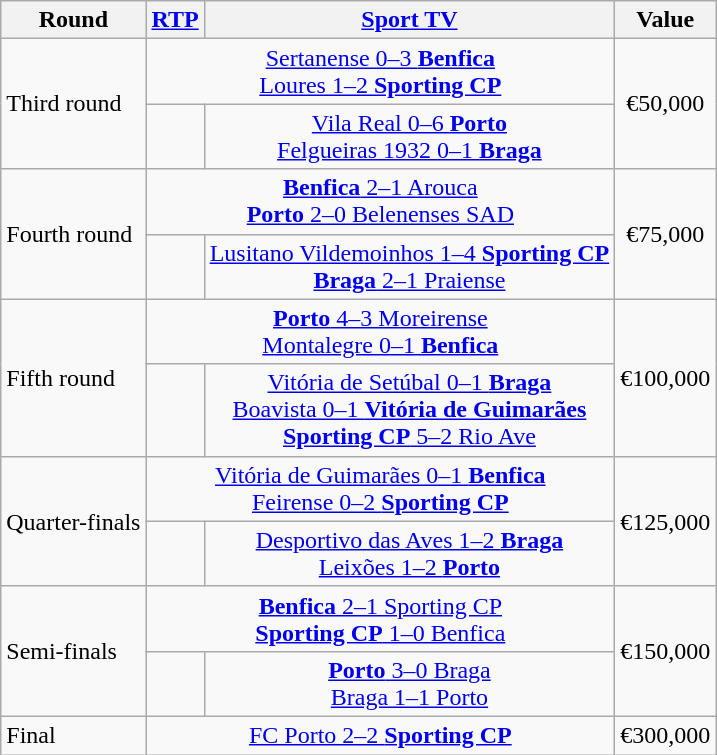<table class="wikitable" style="text-align:center">
<tr>
<th>Round</th>
<th><a href='#'>RTP</a></th>
<th><a href='#'>Sport TV</a></th>
<th>Value</th>
</tr>
<tr>
<td style="text-align:left" rowspan="2">Third round</td>
<td colspan="2"><a href='#'>Sertanense 0–3 <strong>Benfica</strong></a><br><a href='#'>Loures 1–2 <strong>Sporting CP</strong></a></td>
<td rowspan="2">€50,000</td>
</tr>
<tr>
<td></td>
<td><a href='#'>Vila Real 0–6 <strong>Porto</strong></a><br><a href='#'>Felgueiras 1932 0–1 <strong>Braga</strong></a></td>
</tr>
<tr>
<td style="text-align:left" rowspan="2">Fourth round</td>
<td colspan="2"><a href='#'><strong>Benfica</strong> 2–1 Arouca</a><br><a href='#'><strong>Porto</strong> 2–0 Belenenses SAD</a></td>
<td rowspan="2">€75,000</td>
</tr>
<tr>
<td></td>
<td><a href='#'>Lusitano Vildemoinhos 1–4 <strong>Sporting CP</strong></a><br><a href='#'><strong>Braga</strong> 2–1 Praiense</a></td>
</tr>
<tr>
<td style="text-align:left" rowspan="2">Fifth round</td>
<td colspan="2"><a href='#'><strong>Porto</strong> 4–3 Moreirense</a><br><a href='#'>Montalegre 0–1 <strong>Benfica</strong></a></td>
<td rowspan="2">€100,000</td>
</tr>
<tr>
<td></td>
<td><a href='#'>Vitória de Setúbal 0–1 <strong>Braga</strong></a><br><a href='#'>Boavista 0–1 <strong>Vitória de Guimarães</strong></a><br><a href='#'><strong>Sporting CP</strong> 5–2 Rio Ave</a></td>
</tr>
<tr>
<td style="text-align:left" rowspan="2">Quarter-finals</td>
<td colspan="2"><a href='#'>Vitória de Guimarães 0–1 <strong>Benfica</strong></a><br><a href='#'>Feirense 0–2 <strong>Sporting CP</strong></a></td>
<td rowspan="2">€125,000</td>
</tr>
<tr>
<td></td>
<td><a href='#'>Desportivo das Aves 1–2 <strong>Braga</strong></a><br><a href='#'>Leixões 1–2 <strong>Porto</strong></a></td>
</tr>
<tr>
<td style="text-align:left" rowspan="2">Semi-finals</td>
<td colspan="2"><a href='#'><strong>Benfica</strong> 2–1 Sporting CP</a><br><a href='#'><strong>Sporting CP</strong> 1–0 Benfica</a></td>
<td rowspan="2">€150,000</td>
</tr>
<tr>
<td></td>
<td><a href='#'><strong>Porto</strong> 3–0 Braga</a><br><a href='#'>Braga 1–1 Porto</a></td>
</tr>
<tr>
<td style="text-align:left">Final</td>
<td colspan="2"><a href='#'>FC Porto 2–2 <strong>Sporting CP</strong></a></td>
<td>€300,000</td>
</tr>
</table>
